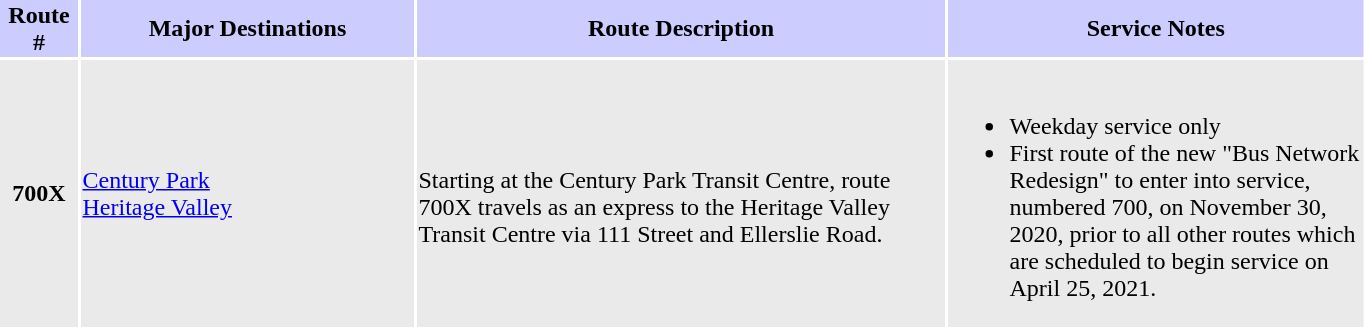<table>
<tr bgcolor="#ccccff">
<th width="50" align="center"><strong>Route #</strong></th>
<td width="220" align="center"><strong>Major Destinations</strong></td>
<td width="350" align="center"><strong>Route Description</strong></td>
<td width="275" align="center"><strong>Service Notes</strong></td>
</tr>
<tr bgcolor="#eaeaea">
<td align="center"><strong>700X</strong></td>
<td><a href='#'>Century Park</a><br><a href='#'>Heritage Valley</a></td>
<td><br>Starting at the Century Park Transit Centre, route 700X travels as an express to the Heritage Valley Transit Centre via 111 Street and Ellerslie Road.</td>
<td><br><ul><li>Weekday service only</li><li>First route of the new "Bus Network Redesign" to enter into service, numbered 700, on November 30, 2020, prior to all other routes which are scheduled to begin service on April 25, 2021.</li></ul></td>
</tr>
</table>
